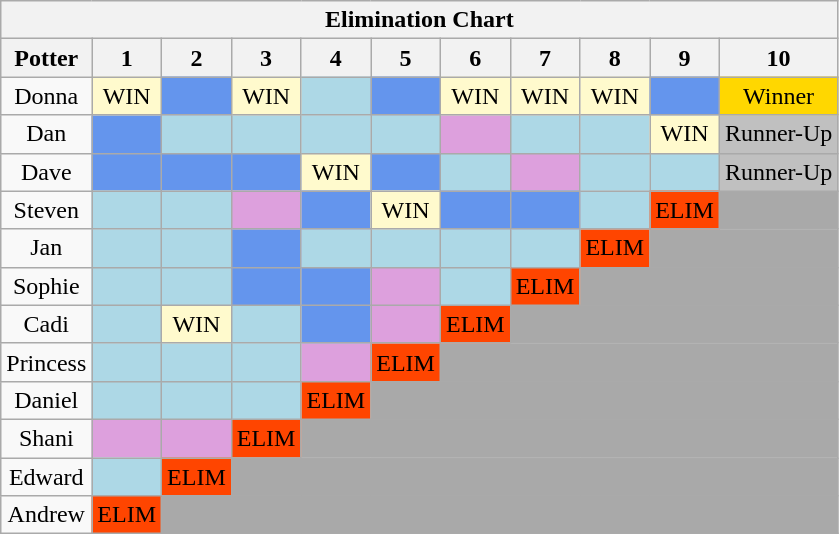<table class="wikitable" style="text-align:center">
<tr>
<th colspan="11">Elimination Chart</th>
</tr>
<tr>
<th>Potter</th>
<th>1</th>
<th>2</th>
<th>3</th>
<th>4</th>
<th>5</th>
<th>6</th>
<th>7</th>
<th>8</th>
<th>9</th>
<th>10</th>
</tr>
<tr>
<td>Donna</td>
<td style="background:lemonchiffon;">WIN</td>
<td style="background:cornflowerblue;"></td>
<td style="background:lemonchiffon;">WIN</td>
<td style="background:lightblue;"></td>
<td style="background:cornflowerblue;"></td>
<td style="background:lemonchiffon;">WIN</td>
<td style="background:lemonchiffon;">WIN</td>
<td style="background:lemonchiffon;">WIN</td>
<td style="background:cornflowerblue;"></td>
<td style="background:gold;">Winner</td>
</tr>
<tr>
<td>Dan</td>
<td style="background:cornflowerblue;"></td>
<td style="background:lightblue;"></td>
<td style="background:lightblue;"></td>
<td style="background:lightblue;"></td>
<td style="background:lightblue;"></td>
<td style="background:plum;"></td>
<td style="background:lightblue;"></td>
<td style="background:lightblue;"></td>
<td style="background:lemonchiffon;">WIN</td>
<td style="background:silver;">Runner-Up</td>
</tr>
<tr>
<td>Dave</td>
<td style="background:cornflowerblue;"></td>
<td style="background:cornflowerblue;"></td>
<td style="background:cornflowerblue;"></td>
<td style="background:lemonchiffon;">WIN</td>
<td style="background:cornflowerblue;"></td>
<td style="background:lightblue;"></td>
<td style="background:plum;"></td>
<td style="background:lightblue;"></td>
<td style="background:lightblue;"></td>
<td style="background:silver;">Runner-Up</td>
</tr>
<tr>
<td>Steven</td>
<td style="background:lightblue;"></td>
<td style="background:lightblue;"></td>
<td style="background:plum;"></td>
<td style="background:cornflowerblue;"></td>
<td style="background:lemonchiffon;">WIN</td>
<td style="background:cornflowerblue;"></td>
<td style="background:cornflowerblue;"></td>
<td style="background:lightblue;"></td>
<td style="background:orangered;">ELIM</td>
<td style="background:darkgrey;"></td>
</tr>
<tr>
<td>Jan</td>
<td style="background:lightblue;"></td>
<td style="background:lightblue;"></td>
<td style="background:cornflowerblue;"></td>
<td style="background:lightblue;"></td>
<td style="background:lightblue;"></td>
<td style="background:lightblue;"></td>
<td style="background:lightblue;"></td>
<td style="background:orangered;">ELIM</td>
<td colspan="2" style="background:darkgrey;"></td>
</tr>
<tr>
<td>Sophie</td>
<td style="background:lightblue;"></td>
<td style="background:lightblue;"></td>
<td style="background:cornflowerblue;"></td>
<td style="background:cornflowerblue;"></td>
<td style="background:plum;"></td>
<td style="background:lightblue;"></td>
<td style="background:orangered;">ELIM</td>
<td colspan="3" style="background:darkgrey;"></td>
</tr>
<tr>
<td>Cadi</td>
<td style="background:lightblue;"></td>
<td style="background:lemonchiffon;">WIN</td>
<td style="background:lightblue;"></td>
<td style="background:cornflowerblue;"></td>
<td style="background:plum;"></td>
<td style="background:orangered;">ELIM</td>
<td colspan="4" style="background:darkgrey;"></td>
</tr>
<tr>
<td>Princess</td>
<td style="background:lightblue;"></td>
<td style="background:lightblue;"></td>
<td style="background:lightblue;"></td>
<td style="background:plum;"></td>
<td style="background:orangered;">ELIM</td>
<td colspan="5" style="background:darkgrey;"></td>
</tr>
<tr>
<td>Daniel</td>
<td style="background:lightblue;"></td>
<td style="background:lightblue;"></td>
<td style="background:lightblue;"></td>
<td style="background:orangered;">ELIM</td>
<td colspan="6" style="background:darkgrey;"></td>
</tr>
<tr>
<td>Shani</td>
<td style="background:plum;"></td>
<td style="background:plum;"></td>
<td style="background:orangered;">ELIM</td>
<td colspan="7" style="background:darkgrey;"></td>
</tr>
<tr>
<td>Edward</td>
<td style="background:lightblue;"></td>
<td style="background:orangered;">ELIM</td>
<td colspan="8" style="background:darkgrey;"></td>
</tr>
<tr>
<td>Andrew</td>
<td style="background:orangered;">ELIM</td>
<td colspan="9" style="background:darkgrey;"></td>
</tr>
</table>
